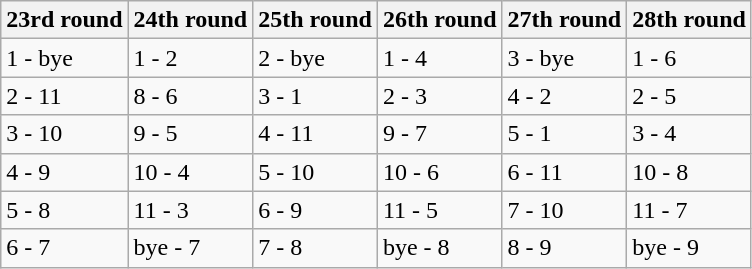<table class="wikitable">
<tr>
<th>23rd round</th>
<th>24th round</th>
<th>25th round</th>
<th>26th round</th>
<th>27th round</th>
<th>28th round</th>
</tr>
<tr>
<td>1 - bye</td>
<td>1 - 2</td>
<td>2 - bye</td>
<td>1 - 4</td>
<td>3 - bye</td>
<td>1 - 6</td>
</tr>
<tr>
<td>2 - 11</td>
<td>8 - 6</td>
<td>3 - 1</td>
<td>2 - 3</td>
<td>4 - 2</td>
<td>2 - 5</td>
</tr>
<tr>
<td>3 - 10</td>
<td>9 - 5</td>
<td>4 - 11</td>
<td>9 - 7</td>
<td>5 - 1</td>
<td>3 - 4</td>
</tr>
<tr>
<td>4 - 9</td>
<td>10 - 4</td>
<td>5 - 10</td>
<td>10 - 6</td>
<td>6 - 11</td>
<td>10 - 8</td>
</tr>
<tr>
<td>5 - 8</td>
<td>11 - 3</td>
<td>6 - 9</td>
<td>11 - 5</td>
<td>7 - 10</td>
<td>11 - 7</td>
</tr>
<tr>
<td>6 - 7</td>
<td>bye - 7</td>
<td>7 - 8</td>
<td>bye - 8</td>
<td>8 - 9</td>
<td>bye - 9</td>
</tr>
</table>
